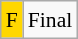<table class="wikitable" style="margin:0.5em auto; font-size:90%; line-height:1.25em;">
<tr>
<td bgcolor="gold" align=center>F</td>
<td>Final</td>
</tr>
</table>
